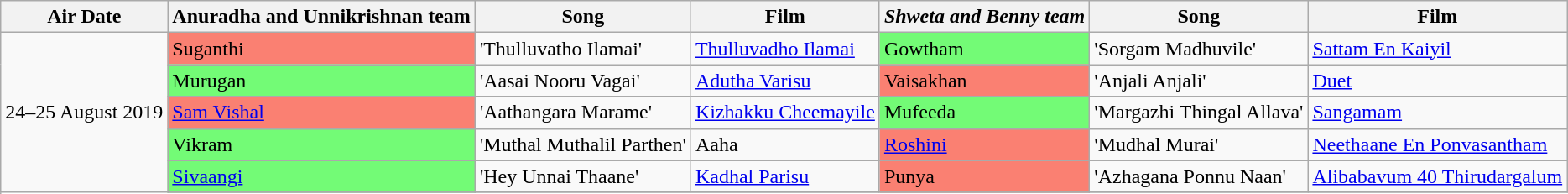<table class="wikitable sortable">
<tr>
<th>Air Date</th>
<th>Anuradha and Unnikrishnan team</th>
<th>Song</th>
<th>Film</th>
<th><em>Shweta and Benny team</em></th>
<th>Song</th>
<th>Film</th>
</tr>
<tr>
<td rowspan="6">24–25 August 2019</td>
<td style="background:salmon">Suganthi</td>
<td>'Thulluvatho Ilamai'</td>
<td><a href='#'>Thulluvadho Ilamai</a></td>
<td style="background:#73FB76;">Gowtham</td>
<td>'Sorgam Madhuvile'</td>
<td><a href='#'>Sattam En Kaiyil</a></td>
</tr>
<tr>
<td style="background:#73FB76;">Murugan</td>
<td>'Aasai Nooru Vagai'</td>
<td><a href='#'>Adutha Varisu</a></td>
<td style="background:salmon">Vaisakhan</td>
<td>'Anjali Anjali'</td>
<td><a href='#'>Duet</a></td>
</tr>
<tr>
<td style="background:salmon"><a href='#'>Sam Vishal</a></td>
<td>'Aathangara Marame'</td>
<td><a href='#'>Kizhakku Cheemayile</a></td>
<td style="background:#73FB76;">Mufeeda</td>
<td>'Margazhi Thingal Allava'</td>
<td><a href='#'>Sangamam</a></td>
</tr>
<tr>
<td style="background:#73FB76;">Vikram</td>
<td>'Muthal Muthalil Parthen'</td>
<td>Aaha</td>
<td style="background:salmon"><a href='#'>Roshini</a></td>
<td>'Mudhal Murai'</td>
<td><a href='#'>Neethaane En Ponvasantham</a></td>
</tr>
<tr>
<td style="background:#73FB76;"><a href='#'>Sivaangi</a></td>
<td>'Hey Unnai Thaane'</td>
<td><a href='#'>Kadhal Parisu</a></td>
<td style="background:salmon">Punya</td>
<td>'Azhagana Ponnu Naan'</td>
<td><a href='#'>Alibabavum 40 Thirudargalum</a></td>
</tr>
<tr>
</tr>
</table>
